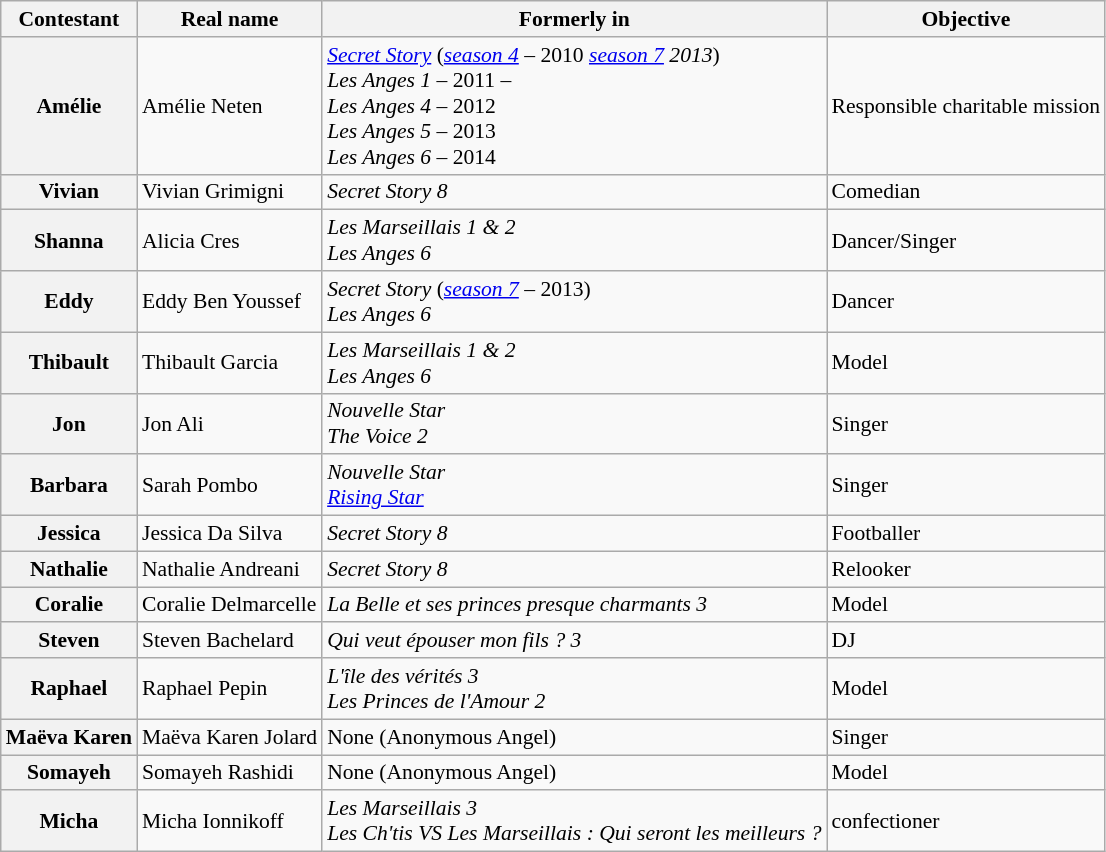<table class="wikitable" style="font-size:90%;">
<tr>
<th>Contestant</th>
<th>Real name</th>
<th>Formerly in</th>
<th>Objective</th>
</tr>
<tr>
<th>Amélie</th>
<td>Amélie Neten</td>
<td><em><a href='#'>Secret Story</a></em> (<em><a href='#'>season 4</a></em> – 2010 <em><a href='#'>season 7</a> 2013</em>) <br><em>Les Anges 1</em> – 2011 – <br><em>Les Anges 4</em> – 2012 <br> <em>Les Anges 5</em> – 2013 <br> <em>Les Anges 6</em> – 2014</td>
<td>Responsible charitable mission</td>
</tr>
<tr>
<th>Vivian</th>
<td>Vivian Grimigni</td>
<td><em>Secret Story 8</em></td>
<td>Comedian</td>
</tr>
<tr>
<th>Shanna</th>
<td>Alicia Cres</td>
<td><em>Les Marseillais 1 & 2</em> <br> <em>Les Anges 6</em></td>
<td>Dancer/Singer</td>
</tr>
<tr>
<th>Eddy</th>
<td>Eddy Ben Youssef</td>
<td><em>Secret Story</em> (<em><a href='#'>season 7</a></em> – 2013) <br> <em>Les Anges 6</em></td>
<td>Dancer</td>
</tr>
<tr>
<th>Thibault</th>
<td>Thibault Garcia</td>
<td><em>Les Marseillais 1 & 2</em> <br> <em>Les Anges 6</em></td>
<td>Model</td>
</tr>
<tr>
<th>Jon</th>
<td>Jon Ali</td>
<td><em>Nouvelle Star</em> <br> <em>The Voice 2</em></td>
<td>Singer</td>
</tr>
<tr>
<th>Barbara</th>
<td>Sarah Pombo</td>
<td><em>Nouvelle Star</em> <br> <em><a href='#'>Rising Star</a></em></td>
<td>Singer</td>
</tr>
<tr>
<th>Jessica</th>
<td>Jessica Da Silva</td>
<td><em>Secret Story 8</em></td>
<td>Footballer</td>
</tr>
<tr>
<th>Nathalie</th>
<td>Nathalie Andreani</td>
<td><em>Secret Story 8</em></td>
<td>Relooker</td>
</tr>
<tr>
<th>Coralie</th>
<td>Coralie Delmarcelle</td>
<td><em>La Belle et ses princes presque charmants 3</em></td>
<td>Model</td>
</tr>
<tr>
<th>Steven</th>
<td>Steven Bachelard</td>
<td><em>Qui veut épouser mon fils ? 3</em></td>
<td>DJ</td>
</tr>
<tr>
<th>Raphael</th>
<td>Raphael Pepin</td>
<td><em>L'île des vérités 3</em> <br> <em>Les Princes de l'Amour 2</em></td>
<td>Model</td>
</tr>
<tr>
<th>Maëva Karen</th>
<td>Maëva Karen Jolard</td>
<td>None (Anonymous Angel)</td>
<td>Singer</td>
</tr>
<tr>
<th>Somayeh</th>
<td>Somayeh Rashidi</td>
<td>None (Anonymous Angel)</td>
<td>Model</td>
</tr>
<tr>
<th>Micha</th>
<td>Micha Ionnikoff</td>
<td><em>Les Marseillais 3</em> <br> <em>Les Ch'tis VS Les Marseillais : Qui seront les meilleurs ?</em></td>
<td>confectioner</td>
</tr>
</table>
